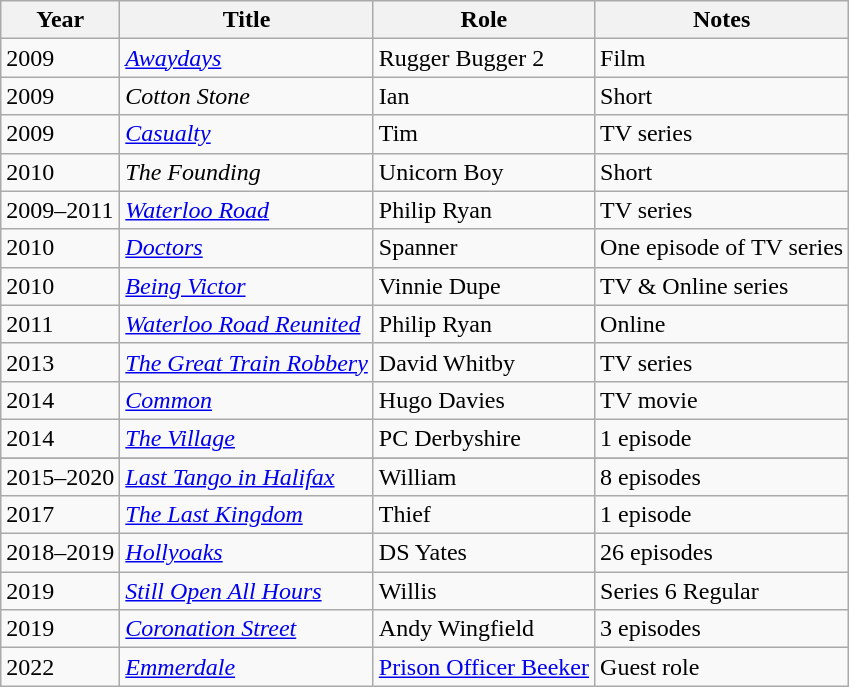<table class="wikitable sortable">
<tr>
<th>Year</th>
<th>Title</th>
<th>Role</th>
<th class="unsortable">Notes</th>
</tr>
<tr>
<td>2009</td>
<td><em><a href='#'>Awaydays</a></em></td>
<td>Rugger Bugger 2</td>
<td>Film</td>
</tr>
<tr>
<td>2009</td>
<td><em>Cotton Stone</em></td>
<td>Ian</td>
<td>Short</td>
</tr>
<tr>
<td>2009</td>
<td><em><a href='#'>Casualty</a></em></td>
<td>Tim</td>
<td>TV series</td>
</tr>
<tr>
<td>2010</td>
<td><em>The Founding</em></td>
<td>Unicorn Boy</td>
<td>Short</td>
</tr>
<tr>
<td>2009–2011</td>
<td><em><a href='#'>Waterloo Road</a></em></td>
<td>Philip Ryan</td>
<td>TV series</td>
</tr>
<tr>
<td>2010</td>
<td><em><a href='#'>Doctors</a></em></td>
<td>Spanner</td>
<td>One episode of TV series</td>
</tr>
<tr>
<td>2010</td>
<td><em><a href='#'>Being Victor</a></em></td>
<td>Vinnie Dupe</td>
<td>TV & Online series</td>
</tr>
<tr>
<td>2011</td>
<td><em><a href='#'>Waterloo Road Reunited</a></em></td>
<td>Philip Ryan</td>
<td>Online</td>
</tr>
<tr>
<td>2013</td>
<td><em><a href='#'>The Great Train Robbery</a></em></td>
<td>David Whitby</td>
<td>TV series</td>
</tr>
<tr>
<td>2014</td>
<td><em><a href='#'>Common</a></em></td>
<td>Hugo Davies</td>
<td>TV movie</td>
</tr>
<tr>
<td>2014</td>
<td><em><a href='#'>The Village</a></em></td>
<td>PC Derbyshire</td>
<td>1 episode</td>
</tr>
<tr>
</tr>
<tr>
<td>2015–2020</td>
<td><em><a href='#'>Last Tango in Halifax</a></em></td>
<td>William</td>
<td>8 episodes</td>
</tr>
<tr>
<td>2017</td>
<td><em><a href='#'>The Last Kingdom</a></em></td>
<td>Thief</td>
<td>1 episode</td>
</tr>
<tr>
<td>2018–2019</td>
<td><em><a href='#'>Hollyoaks</a></em></td>
<td>DS Yates</td>
<td>26 episodes</td>
</tr>
<tr>
<td>2019</td>
<td><em><a href='#'>Still Open All Hours</a></em></td>
<td>Willis</td>
<td>Series 6 Regular</td>
</tr>
<tr>
<td>2019</td>
<td><em><a href='#'>Coronation Street</a></em></td>
<td>Andy Wingfield</td>
<td>3 episodes</td>
</tr>
<tr>
<td>2022</td>
<td><em><a href='#'>Emmerdale</a></em></td>
<td><a href='#'>Prison Officer Beeker</a></td>
<td>Guest role</td>
</tr>
</table>
